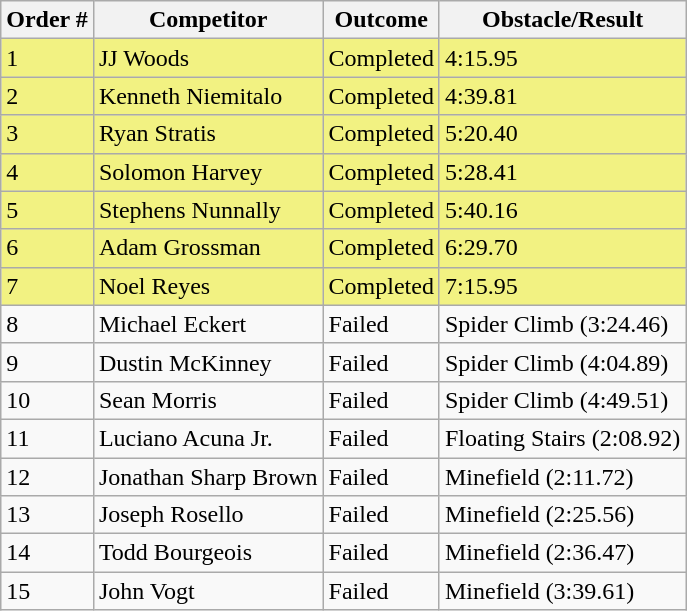<table class="wikitable sortable">
<tr>
<th>Order #</th>
<th>Competitor</th>
<th>Outcome</th>
<th>Obstacle/Result</th>
</tr>
<tr style="background-color:#f2f282">
<td>1</td>
<td>JJ Woods</td>
<td>Completed</td>
<td>4:15.95</td>
</tr>
<tr style="background-color:#f2f282">
<td>2</td>
<td>Kenneth Niemitalo</td>
<td>Completed</td>
<td>4:39.81</td>
</tr>
<tr style="background-color:#f2f282">
<td>3</td>
<td>Ryan Stratis</td>
<td>Completed</td>
<td>5:20.40</td>
</tr>
<tr style="background-color:#f2f282">
<td>4</td>
<td>Solomon Harvey</td>
<td>Completed</td>
<td>5:28.41</td>
</tr>
<tr style="background-color:#f2f282">
<td>5</td>
<td>Stephens Nunnally</td>
<td>Completed</td>
<td>5:40.16</td>
</tr>
<tr style="background-color:#f2f282">
<td>6</td>
<td>Adam Grossman</td>
<td>Completed</td>
<td>6:29.70</td>
</tr>
<tr style="background-color:#f2f282">
<td>7</td>
<td>Noel Reyes</td>
<td>Completed</td>
<td>7:15.95</td>
</tr>
<tr>
<td>8</td>
<td>Michael Eckert</td>
<td>Failed</td>
<td>Spider Climb (3:24.46)</td>
</tr>
<tr>
<td>9</td>
<td>Dustin McKinney</td>
<td>Failed</td>
<td>Spider Climb (4:04.89)</td>
</tr>
<tr>
<td>10</td>
<td>Sean Morris</td>
<td>Failed</td>
<td>Spider Climb (4:49.51)</td>
</tr>
<tr>
<td>11</td>
<td>Luciano Acuna Jr.</td>
<td>Failed</td>
<td>Floating Stairs (2:08.92)</td>
</tr>
<tr>
<td>12</td>
<td>Jonathan Sharp Brown</td>
<td>Failed</td>
<td>Minefield (2:11.72)</td>
</tr>
<tr>
<td>13</td>
<td>Joseph Rosello</td>
<td>Failed</td>
<td>Minefield (2:25.56)</td>
</tr>
<tr>
<td>14</td>
<td>Todd Bourgeois</td>
<td>Failed</td>
<td>Minefield (2:36.47)</td>
</tr>
<tr>
<td>15</td>
<td>John Vogt</td>
<td>Failed</td>
<td>Minefield (3:39.61)</td>
</tr>
</table>
